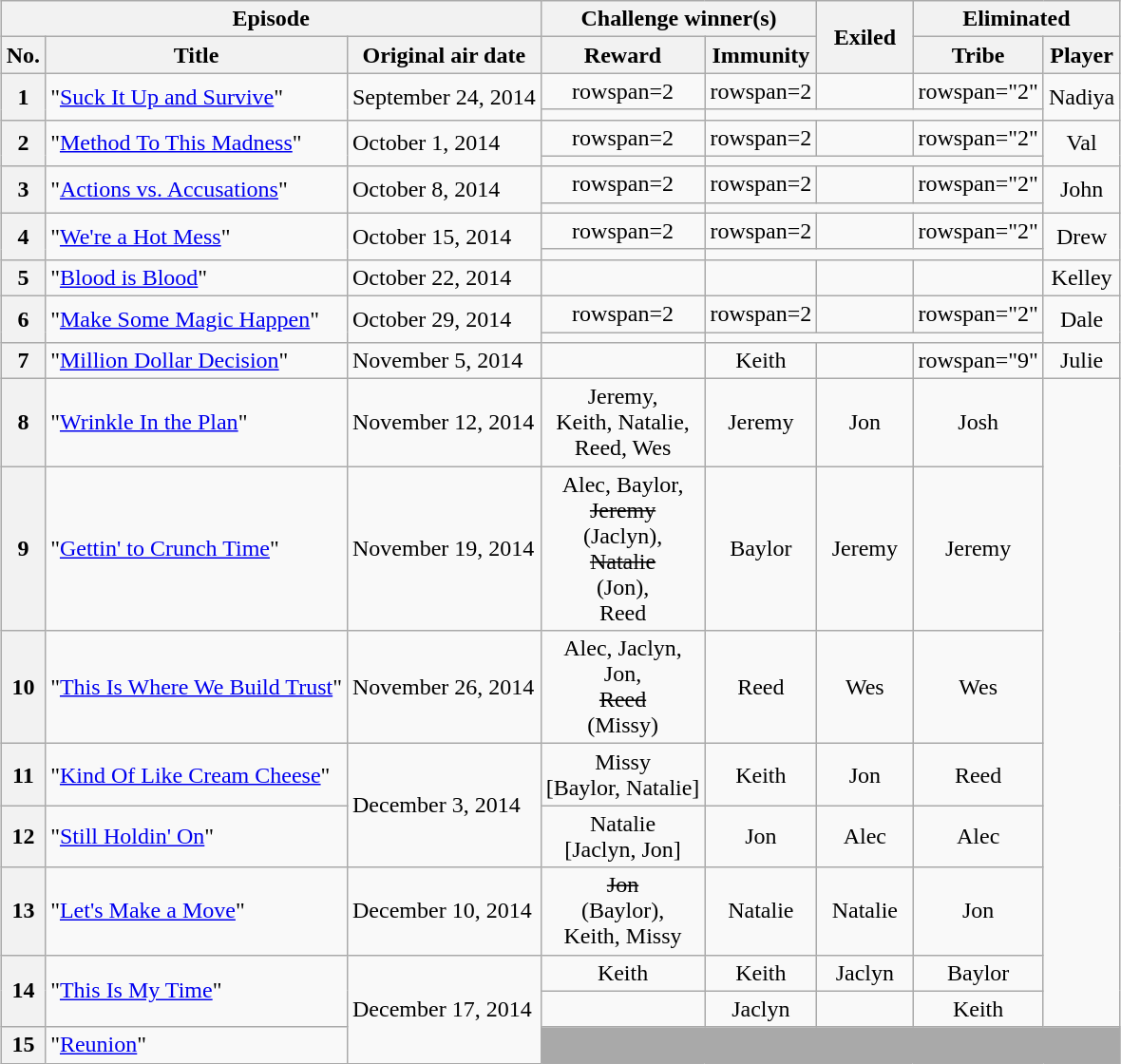<table class="wikitable" style="margin:auto; text-align:center">
<tr>
<th colspan=3>Episode</th>
<th colspan=2>Challenge winner(s)</th>
<th rowspan=2 width="60">Exiled</th>
<th colspan="2">Eliminated</th>
</tr>
<tr>
<th>No.</th>
<th>Title</th>
<th>Original air date</th>
<th>Reward</th>
<th>Immunity</th>
<th>Tribe</th>
<th>Player</th>
</tr>
<tr>
<th rowspan=2>1</th>
<td rowspan=2 align="left">"<a href='#'>Suck It Up and Survive</a>"</td>
<td rowspan=2 align="left">September 24, 2014</td>
<td>rowspan=2 </td>
<td>rowspan=2 </td>
<td></td>
<td>rowspan="2" </td>
<td rowspan=2>Nadiya</td>
</tr>
<tr>
<td></td>
</tr>
<tr>
<th rowspan=2>2</th>
<td rowspan=2 align="left">"<a href='#'>Method To This Madness</a>"</td>
<td rowspan=2 align="left">October 1, 2014</td>
<td>rowspan=2 </td>
<td>rowspan=2 </td>
<td></td>
<td>rowspan="2" </td>
<td rowspan=2>Val</td>
</tr>
<tr>
<td></td>
</tr>
<tr>
<th rowspan=2>3</th>
<td rowspan=2 align="left">"<a href='#'>Actions vs. Accusations</a>"</td>
<td rowspan=2 align="left">October 8, 2014</td>
<td>rowspan=2 </td>
<td>rowspan=2 </td>
<td></td>
<td>rowspan="2" </td>
<td rowspan=2>John</td>
</tr>
<tr>
<td></td>
</tr>
<tr>
<th rowspan=2>4</th>
<td rowspan=2 align="left">"<a href='#'>We're a Hot Mess</a>"</td>
<td rowspan=2 align="left">October 15, 2014</td>
<td>rowspan=2 </td>
<td>rowspan=2 </td>
<td></td>
<td>rowspan="2" </td>
<td rowspan=2>Drew</td>
</tr>
<tr>
<td></td>
</tr>
<tr>
<th>5</th>
<td align="left">"<a href='#'>Blood is Blood</a>"</td>
<td align="left">October 22, 2014</td>
<td></td>
<td></td>
<td></td>
<td></td>
<td>Kelley</td>
</tr>
<tr>
<th rowspan=2>6</th>
<td rowspan=2 align="left">"<a href='#'>Make Some Magic Happen</a>"</td>
<td rowspan=2 align="left">October 29, 2014</td>
<td>rowspan=2 </td>
<td>rowspan=2 </td>
<td></td>
<td>rowspan="2" </td>
<td rowspan=2>Dale</td>
</tr>
<tr>
<td></td>
</tr>
<tr>
<th>7</th>
<td align="left">"<a href='#'>Million Dollar Decision</a>"</td>
<td align="left">November 5, 2014</td>
<td></td>
<td>Keith</td>
<td></td>
<td>rowspan="9" </td>
<td>Julie</td>
</tr>
<tr>
<th>8</th>
<td align="left">"<a href='#'>Wrinkle In the Plan</a>"</td>
<td align="left">November 12, 2014</td>
<td>Jeremy,<br>Keith, Natalie,<br>Reed, Wes</td>
<td>Jeremy</td>
<td>Jon</td>
<td>Josh</td>
</tr>
<tr>
<th>9</th>
<td align="left">"<a href='#'>Gettin' to Crunch Time</a>"</td>
<td align="left">November 19, 2014</td>
<td>Alec, Baylor,<br><s>Jeremy</s><br>(Jaclyn),<br><s>Natalie</s><br>(Jon),<br>Reed</td>
<td>Baylor</td>
<td>Jeremy</td>
<td>Jeremy</td>
</tr>
<tr>
<th>10</th>
<td align="left">"<a href='#'>This Is Where We Build Trust</a>"</td>
<td align="left">November 26, 2014</td>
<td>Alec, Jaclyn,<br>Jon,<br><s>Reed</s><br>(Missy)</td>
<td>Reed</td>
<td>Wes</td>
<td>Wes</td>
</tr>
<tr>
<th>11</th>
<td align="left">"<a href='#'>Kind Of Like Cream Cheese</a>"</td>
<td align="left" rowspan="2">December 3, 2014</td>
<td>Missy<br>[Baylor, Natalie]</td>
<td>Keith</td>
<td>Jon</td>
<td>Reed</td>
</tr>
<tr>
<th>12</th>
<td align="left">"<a href='#'>Still Holdin' On</a>"</td>
<td>Natalie<br>[Jaclyn, Jon]</td>
<td>Jon</td>
<td>Alec</td>
<td>Alec</td>
</tr>
<tr>
<th>13</th>
<td align="left">"<a href='#'>Let's Make a Move</a>"</td>
<td align="left">December 10, 2014</td>
<td><s>Jon</s><br>(Baylor),<br>Keith, Missy</td>
<td>Natalie</td>
<td>Natalie</td>
<td>Jon</td>
</tr>
<tr>
<th rowspan=2>14</th>
<td rowspan=2 align="left">"<a href='#'>This Is My Time</a>"</td>
<td rowspan="3" align="left">December 17, 2014</td>
<td>Keith</td>
<td>Keith</td>
<td>Jaclyn</td>
<td>Baylor</td>
</tr>
<tr>
<td></td>
<td>Jaclyn</td>
<td></td>
<td>Keith</td>
</tr>
<tr>
<th>15</th>
<td align="left">"<a href='#'>Reunion</a>"</td>
<td colspan="5" bgcolor="A9A9A9"></td>
</tr>
</table>
